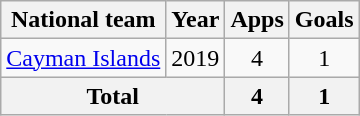<table class="wikitable" style="text-align:center">
<tr>
<th>National team</th>
<th>Year</th>
<th>Apps</th>
<th>Goals</th>
</tr>
<tr>
<td rowspan="1"><a href='#'>Cayman Islands</a></td>
<td>2019</td>
<td>4</td>
<td>1</td>
</tr>
<tr>
<th colspan=2>Total</th>
<th>4</th>
<th>1</th>
</tr>
</table>
